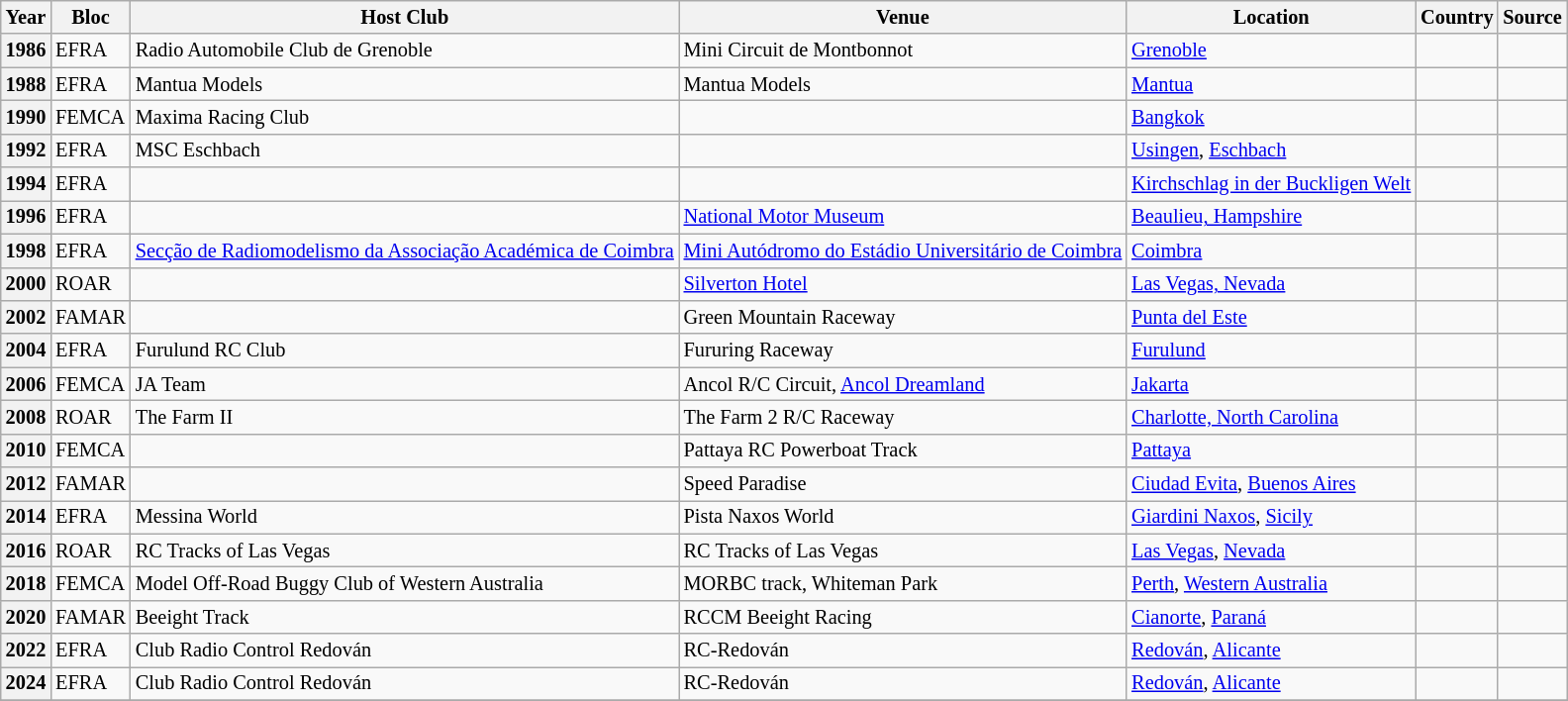<table class="wikitable" style="font-size: 85%;">
<tr>
<th>Year</th>
<th>Bloc</th>
<th>Host Club</th>
<th>Venue</th>
<th>Location</th>
<th>Country</th>
<th>Source</th>
</tr>
<tr>
<th>1986</th>
<td>EFRA</td>
<td>Radio Automobile Club de Grenoble</td>
<td>Mini Circuit de Montbonnot</td>
<td><a href='#'>Grenoble</a></td>
<td></td>
<td></td>
</tr>
<tr>
<th>1988</th>
<td>EFRA</td>
<td>Mantua Models</td>
<td>Mantua Models</td>
<td><a href='#'>Mantua</a></td>
<td></td>
<td></td>
</tr>
<tr>
<th>1990</th>
<td>FEMCA</td>
<td>Maxima Racing Club</td>
<td></td>
<td><a href='#'>Bangkok</a></td>
<td></td>
<td></td>
</tr>
<tr>
<th>1992</th>
<td>EFRA</td>
<td>MSC Eschbach</td>
<td></td>
<td><a href='#'>Usingen</a>,  <a href='#'>Eschbach</a></td>
<td></td>
<td></td>
</tr>
<tr>
<th>1994</th>
<td>EFRA</td>
<td></td>
<td></td>
<td><a href='#'>Kirchschlag in der Buckligen Welt</a></td>
<td></td>
<td></td>
</tr>
<tr>
<th>1996</th>
<td>EFRA</td>
<td></td>
<td><a href='#'>National Motor Museum</a></td>
<td><a href='#'>Beaulieu, Hampshire</a></td>
<td></td>
<td></td>
</tr>
<tr>
<th>1998</th>
<td>EFRA</td>
<td><a href='#'>Secção de Radiomodelismo da Associação Académica de Coimbra</a></td>
<td><a href='#'>Mini Autódromo do Estádio Universitário de Coimbra</a></td>
<td><a href='#'>Coimbra</a></td>
<td></td>
<td></td>
</tr>
<tr>
<th>2000</th>
<td>ROAR</td>
<td></td>
<td><a href='#'>Silverton Hotel</a></td>
<td><a href='#'>Las Vegas, Nevada</a></td>
<td></td>
<td></td>
</tr>
<tr>
<th>2002</th>
<td>FAMAR</td>
<td></td>
<td>Green Mountain Raceway</td>
<td><a href='#'>Punta del Este</a></td>
<td></td>
<td></td>
</tr>
<tr>
<th>2004</th>
<td>EFRA</td>
<td>Furulund RC Club</td>
<td>Fururing Raceway</td>
<td><a href='#'>Furulund</a></td>
<td></td>
<td></td>
</tr>
<tr>
<th>2006</th>
<td>FEMCA</td>
<td>JA Team</td>
<td>Ancol R/C Circuit, <a href='#'>Ancol Dreamland</a></td>
<td><a href='#'>Jakarta</a></td>
<td></td>
<td></td>
</tr>
<tr>
<th>2008</th>
<td>ROAR</td>
<td>The Farm II</td>
<td>The Farm 2 R/C Raceway</td>
<td><a href='#'>Charlotte, North Carolina</a></td>
<td></td>
<td></td>
</tr>
<tr>
<th>2010</th>
<td>FEMCA</td>
<td></td>
<td>Pattaya RC Powerboat Track</td>
<td><a href='#'>Pattaya</a></td>
<td></td>
<td></td>
</tr>
<tr>
<th>2012</th>
<td>FAMAR</td>
<td></td>
<td>Speed Paradise</td>
<td><a href='#'>Ciudad Evita</a>, <a href='#'>Buenos Aires</a></td>
<td></td>
<td></td>
</tr>
<tr>
<th>2014</th>
<td>EFRA</td>
<td>Messina World</td>
<td>Pista Naxos World</td>
<td><a href='#'>Giardini Naxos</a>, <a href='#'>Sicily</a></td>
<td></td>
<td></td>
</tr>
<tr>
<th>2016</th>
<td>ROAR</td>
<td>RC Tracks of Las Vegas</td>
<td>RC Tracks of Las Vegas</td>
<td><a href='#'>Las Vegas</a>, <a href='#'>Nevada</a></td>
<td></td>
<td></td>
</tr>
<tr>
<th>2018</th>
<td>FEMCA</td>
<td>Model Off-Road Buggy Club of Western Australia</td>
<td>MORBC track, Whiteman Park</td>
<td><a href='#'>Perth</a>, <a href='#'>Western Australia</a></td>
<td></td>
<td></td>
</tr>
<tr>
<th>2020</th>
<td>FAMAR</td>
<td>Beeight Track</td>
<td>RCCM Beeight Racing</td>
<td><a href='#'>Cianorte</a>, <a href='#'>Paraná</a></td>
<td></td>
<td></td>
</tr>
<tr>
<th>2022</th>
<td>EFRA</td>
<td>Club Radio Control Redován</td>
<td>RC-Redován</td>
<td><a href='#'>Redován</a>, <a href='#'>Alicante</a></td>
<td></td>
<td></td>
</tr>
<tr>
<th>2024</th>
<td>EFRA</td>
<td>Club Radio Control Redován</td>
<td>RC-Redován</td>
<td><a href='#'>Redován</a>, <a href='#'>Alicante</a></td>
<td></td>
<td></td>
</tr>
<tr>
</tr>
</table>
